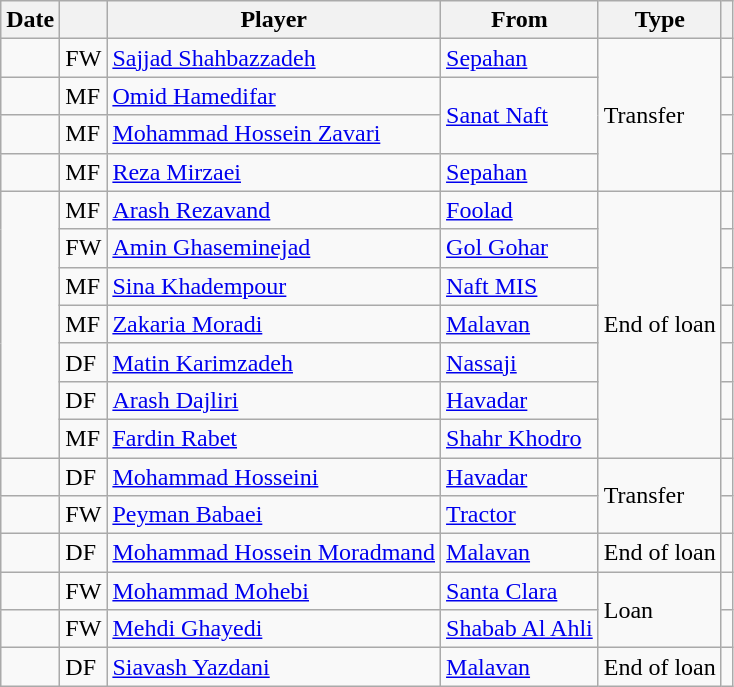<table class="wikitable">
<tr>
<th>Date</th>
<th></th>
<th>Player</th>
<th>From</th>
<th>Type</th>
<th></th>
</tr>
<tr>
<td></td>
<td>FW</td>
<td> <a href='#'>Sajjad Shahbazzadeh</a></td>
<td><a href='#'>Sepahan</a></td>
<td rowspan="4">Transfer</td>
<td align="center"></td>
</tr>
<tr>
<td></td>
<td>MF</td>
<td> <a href='#'>Omid Hamedifar</a></td>
<td rowspan="2"><a href='#'>Sanat Naft</a></td>
<td align="center"></td>
</tr>
<tr>
<td></td>
<td>MF</td>
<td> <a href='#'>Mohammad Hossein Zavari</a></td>
<td align="center"></td>
</tr>
<tr>
<td></td>
<td>MF</td>
<td> <a href='#'>Reza Mirzaei</a></td>
<td><a href='#'>Sepahan</a></td>
<td align="center"></td>
</tr>
<tr>
<td rowspan="7"></td>
<td>MF</td>
<td> <a href='#'>Arash Rezavand</a></td>
<td><a href='#'>Foolad</a></td>
<td rowspan="7">End of loan</td>
<td align="center"></td>
</tr>
<tr>
<td>FW</td>
<td> <a href='#'>Amin Ghaseminejad</a></td>
<td><a href='#'>Gol Gohar</a></td>
<td align="center"></td>
</tr>
<tr>
<td>MF</td>
<td> <a href='#'>Sina Khadempour</a></td>
<td><a href='#'>Naft MIS</a></td>
<td align="center"></td>
</tr>
<tr>
<td>MF</td>
<td> <a href='#'>Zakaria Moradi</a></td>
<td><a href='#'>Malavan</a></td>
<td align="center"></td>
</tr>
<tr>
<td>DF</td>
<td> <a href='#'>Matin Karimzadeh</a></td>
<td><a href='#'>Nassaji</a></td>
<td align="center"></td>
</tr>
<tr>
<td>DF</td>
<td> <a href='#'>Arash Dajliri</a></td>
<td><a href='#'>Havadar</a></td>
<td align="center"></td>
</tr>
<tr>
<td>MF</td>
<td> <a href='#'>Fardin Rabet</a></td>
<td><a href='#'>Shahr Khodro</a></td>
<td align="center"></td>
</tr>
<tr>
<td></td>
<td>DF</td>
<td> <a href='#'>Mohammad Hosseini</a></td>
<td><a href='#'>Havadar</a></td>
<td rowspan="2">Transfer</td>
<td align="center"></td>
</tr>
<tr>
<td></td>
<td>FW</td>
<td> <a href='#'>Peyman Babaei</a></td>
<td><a href='#'>Tractor</a></td>
<td align="center"></td>
</tr>
<tr>
<td></td>
<td>DF</td>
<td> <a href='#'>Mohammad Hossein Moradmand</a></td>
<td><a href='#'>Malavan</a></td>
<td>End of loan</td>
<td align="center"></td>
</tr>
<tr>
<td></td>
<td>FW</td>
<td> <a href='#'>Mohammad Mohebi</a></td>
<td> <a href='#'>Santa Clara</a></td>
<td rowspan="2">Loan</td>
<td align="center"></td>
</tr>
<tr>
<td></td>
<td>FW</td>
<td> <a href='#'>Mehdi Ghayedi</a></td>
<td> <a href='#'>Shabab Al Ahli</a></td>
<td align="center"></td>
</tr>
<tr>
<td></td>
<td>DF</td>
<td> <a href='#'>Siavash Yazdani</a></td>
<td><a href='#'>Malavan</a></td>
<td>End of loan</td>
<td align="center"></td>
</tr>
</table>
